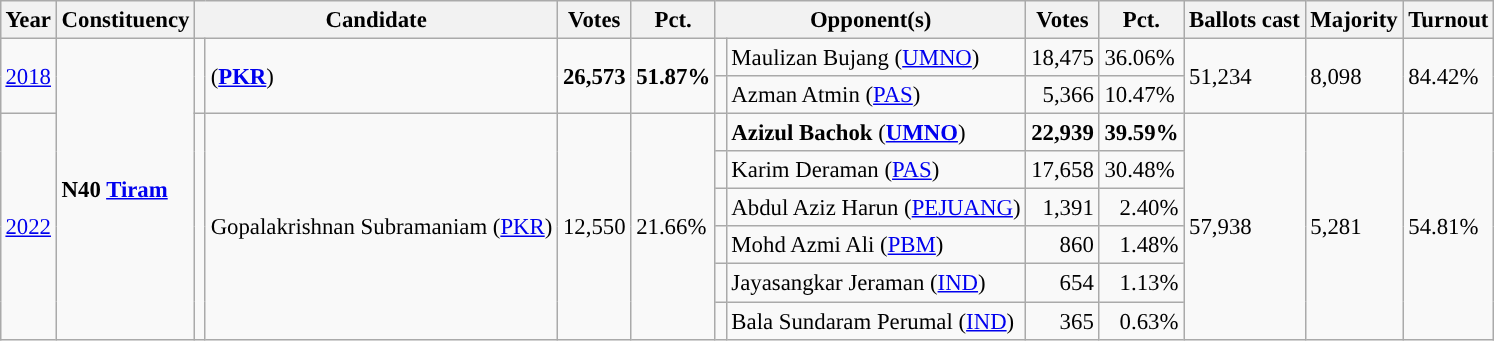<table class="wikitable" style="margin:0.5em ; font-size:95%">
<tr>
<th>Year</th>
<th>Constituency</th>
<th colspan="2">Candidate</th>
<th>Votes</th>
<th>Pct.</th>
<th colspan="2">Opponent(s)</th>
<th>Votes</th>
<th>Pct.</th>
<th>Ballots cast</th>
<th>Majority</th>
<th>Turnout</th>
</tr>
<tr>
<td rowspan="2"><a href='#'>2018</a></td>
<td rowspan="8"><strong>N40 <a href='#'>Tiram</a></strong></td>
<td rowspan="2" ></td>
<td rowspan="2"> (<a href='#'><strong>PKR</strong></a>)</td>
<td rowspan="2" align=right><strong>26,573</strong></td>
<td rowspan="2"><strong>51.87%</strong></td>
<td></td>
<td>Maulizan Bujang (<a href='#'>UMNO</a>)</td>
<td align=right>18,475</td>
<td>36.06%</td>
<td rowspan="2">51,234</td>
<td rowspan="2">8,098</td>
<td rowspan="2">84.42%</td>
</tr>
<tr>
<td></td>
<td>Azman Atmin (<a href='#'>PAS</a>)</td>
<td align=right>5,366</td>
<td>10.47%</td>
</tr>
<tr>
<td rowspan="6"><a href='#'>2022</a></td>
<td rowspan="6" ></td>
<td rowspan="6">Gopalakrishnan Subramaniam (<a href='#'>PKR</a>)</td>
<td rowspan="6" align=right>12,550</td>
<td rowspan="6">21.66%</td>
<td></td>
<td><strong>Azizul Bachok</strong> (<a href='#'><strong>UMNO</strong></a>)</td>
<td align=right><strong>22,939</strong></td>
<td><strong>39.59%</strong></td>
<td rowspan="6">57,938</td>
<td rowspan="6">5,281</td>
<td rowspan="6">54.81%</td>
</tr>
<tr>
<td></td>
<td>Karim Deraman (<a href='#'>PAS</a>)</td>
<td align=right>17,658</td>
<td>30.48%</td>
</tr>
<tr>
<td></td>
<td>Abdul Aziz Harun (<a href='#'>PEJUANG</a>)</td>
<td align=right>1,391</td>
<td align=right>2.40%</td>
</tr>
<tr>
<td></td>
<td>Mohd Azmi Ali (<a href='#'>PBM</a>)</td>
<td align=right>860</td>
<td align=right>1.48%</td>
</tr>
<tr>
<td></td>
<td>Jayasangkar Jeraman (<a href='#'>IND</a>)</td>
<td align=right>654</td>
<td align=right>1.13%</td>
</tr>
<tr>
<td></td>
<td>Bala Sundaram Perumal (<a href='#'>IND</a>)</td>
<td align=right>365</td>
<td align=right>0.63%</td>
</tr>
</table>
